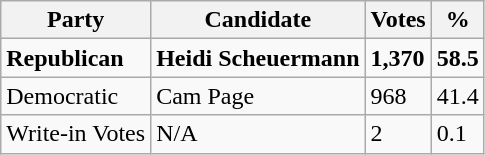<table class="wikitable">
<tr>
<th>Party</th>
<th>Candidate</th>
<th>Votes</th>
<th>%</th>
</tr>
<tr>
<td><strong>Republican</strong></td>
<td><strong>Heidi Scheuermann</strong></td>
<td><strong>1,370</strong></td>
<td><strong>58.5</strong></td>
</tr>
<tr>
<td>Democratic</td>
<td>Cam Page</td>
<td>968</td>
<td>41.4</td>
</tr>
<tr>
<td>Write-in Votes</td>
<td>N/A</td>
<td>2</td>
<td>0.1</td>
</tr>
</table>
